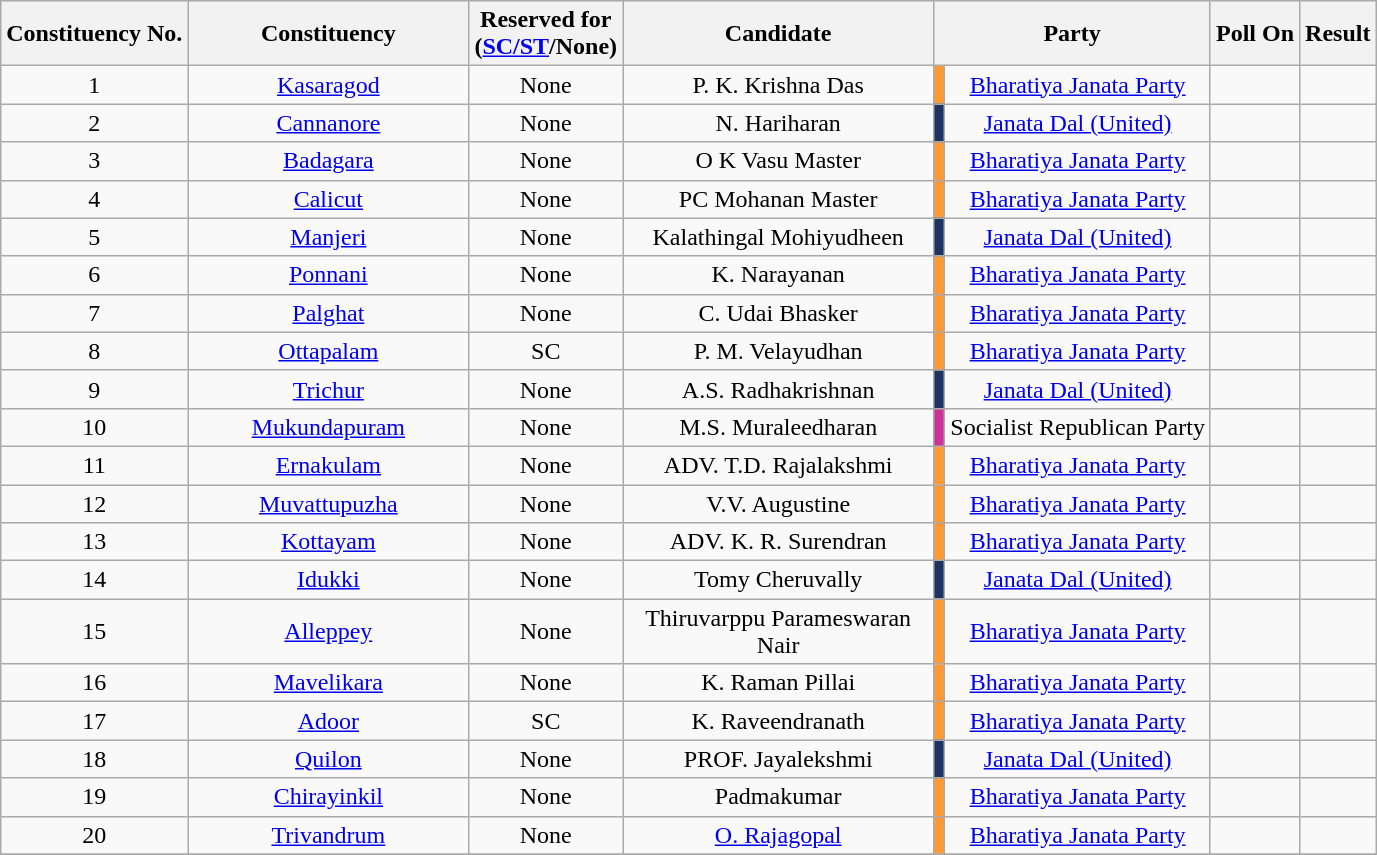<table class="wikitable sortable" style="text-align:center">
<tr>
<th>Constituency No.</th>
<th style="width:180px;">Constituency</th>
<th>Reserved for<br>(<a href='#'>SC/ST</a>/None)</th>
<th style="width:200px;">Candidate</th>
<th colspan="2">Party</th>
<th>Poll On</th>
<th>Result</th>
</tr>
<tr>
<td>1</td>
<td><a href='#'>Kasaragod</a></td>
<td>None</td>
<td>P. K. Krishna Das</td>
<td bgcolor=#FF9933></td>
<td><a href='#'>Bharatiya Janata Party</a></td>
<td></td>
<td></td>
</tr>
<tr>
<td>2</td>
<td><a href='#'>Cannanore</a></td>
<td>None</td>
<td>N. Hariharan</td>
<td bgcolor=#1D3463></td>
<td><a href='#'>Janata Dal (United)</a></td>
<td></td>
<td></td>
</tr>
<tr>
<td>3</td>
<td><a href='#'>Badagara</a></td>
<td>None</td>
<td>O K Vasu Master</td>
<td bgcolor=#FF9933></td>
<td><a href='#'>Bharatiya Janata Party</a></td>
<td></td>
<td></td>
</tr>
<tr>
<td>4</td>
<td><a href='#'>Calicut</a></td>
<td>None</td>
<td>PC Mohanan Master</td>
<td bgcolor=#FF9933></td>
<td><a href='#'>Bharatiya Janata Party</a></td>
<td></td>
<td></td>
</tr>
<tr>
<td>5</td>
<td><a href='#'>Manjeri</a></td>
<td>None</td>
<td>Kalathingal Mohiyudheen</td>
<td bgcolor=#1D3463></td>
<td><a href='#'>Janata Dal (United)</a></td>
<td></td>
<td></td>
</tr>
<tr>
<td>6</td>
<td><a href='#'>Ponnani</a></td>
<td>None</td>
<td>K. Narayanan</td>
<td bgcolor=#FF9933></td>
<td><a href='#'>Bharatiya Janata Party</a></td>
<td></td>
<td></td>
</tr>
<tr>
<td>7</td>
<td><a href='#'>Palghat</a></td>
<td>None</td>
<td>C. Udai Bhasker</td>
<td bgcolor=#FF9933></td>
<td><a href='#'>Bharatiya Janata Party</a></td>
<td></td>
<td></td>
</tr>
<tr>
<td>8</td>
<td><a href='#'>Ottapalam</a></td>
<td>SC</td>
<td>P. M. Velayudhan</td>
<td bgcolor=#FF9933></td>
<td><a href='#'>Bharatiya Janata Party</a></td>
<td></td>
<td></td>
</tr>
<tr>
<td>9</td>
<td><a href='#'>Trichur</a></td>
<td>None</td>
<td>A.S. Radhakrishnan</td>
<td bgcolor=#1D3463></td>
<td><a href='#'>Janata Dal (United)</a></td>
<td></td>
<td></td>
</tr>
<tr>
<td>10</td>
<td><a href='#'>Mukundapuram</a></td>
<td>None</td>
<td>M.S. Muraleedharan</td>
<td bgcolor=#CC3399></td>
<td>Socialist Republican Party</td>
<td></td>
<td></td>
</tr>
<tr>
<td>11</td>
<td><a href='#'>Ernakulam</a></td>
<td>None</td>
<td>ADV. T.D. Rajalakshmi</td>
<td bgcolor=#FF9933></td>
<td><a href='#'>Bharatiya Janata Party</a></td>
<td></td>
<td></td>
</tr>
<tr>
<td>12</td>
<td><a href='#'>Muvattupuzha</a></td>
<td>None</td>
<td>V.V. Augustine</td>
<td bgcolor=#FF9933></td>
<td><a href='#'>Bharatiya Janata Party</a></td>
<td></td>
<td></td>
</tr>
<tr>
<td>13</td>
<td><a href='#'>Kottayam</a></td>
<td>None</td>
<td>ADV. K. R. Surendran</td>
<td bgcolor=#FF9933></td>
<td><a href='#'>Bharatiya Janata Party</a></td>
<td></td>
<td></td>
</tr>
<tr>
<td>14</td>
<td><a href='#'>Idukki</a></td>
<td>None</td>
<td>Tomy Cheruvally</td>
<td bgcolor=#1D3463></td>
<td><a href='#'>Janata Dal (United)</a></td>
<td></td>
<td></td>
</tr>
<tr>
<td>15</td>
<td><a href='#'>Alleppey</a></td>
<td>None</td>
<td>Thiruvarppu Parameswaran Nair</td>
<td bgcolor=#FF9933></td>
<td><a href='#'>Bharatiya Janata Party</a></td>
<td></td>
<td></td>
</tr>
<tr>
<td>16</td>
<td><a href='#'>Mavelikara</a></td>
<td>None</td>
<td>K. Raman Pillai</td>
<td bgcolor=#FF9933></td>
<td><a href='#'>Bharatiya Janata Party</a></td>
<td></td>
<td></td>
</tr>
<tr>
<td>17</td>
<td><a href='#'>Adoor</a></td>
<td>SC</td>
<td>K. Raveendranath</td>
<td bgcolor=#FF9933></td>
<td><a href='#'>Bharatiya Janata Party</a></td>
<td></td>
<td></td>
</tr>
<tr>
<td>18</td>
<td><a href='#'>Quilon</a></td>
<td>None</td>
<td>PROF. Jayalekshmi</td>
<td bgcolor=#1D3463></td>
<td><a href='#'>Janata Dal (United)</a></td>
<td></td>
<td></td>
</tr>
<tr>
<td>19</td>
<td><a href='#'>Chirayinkil</a></td>
<td>None</td>
<td>Padmakumar</td>
<td bgcolor=#FF9933></td>
<td><a href='#'>Bharatiya Janata Party</a></td>
<td></td>
<td></td>
</tr>
<tr>
<td>20</td>
<td><a href='#'>Trivandrum</a></td>
<td>None</td>
<td><a href='#'>O. Rajagopal</a></td>
<td bgcolor=#FF9933></td>
<td><a href='#'>Bharatiya Janata Party</a></td>
<td></td>
<td></td>
</tr>
<tr>
</tr>
</table>
